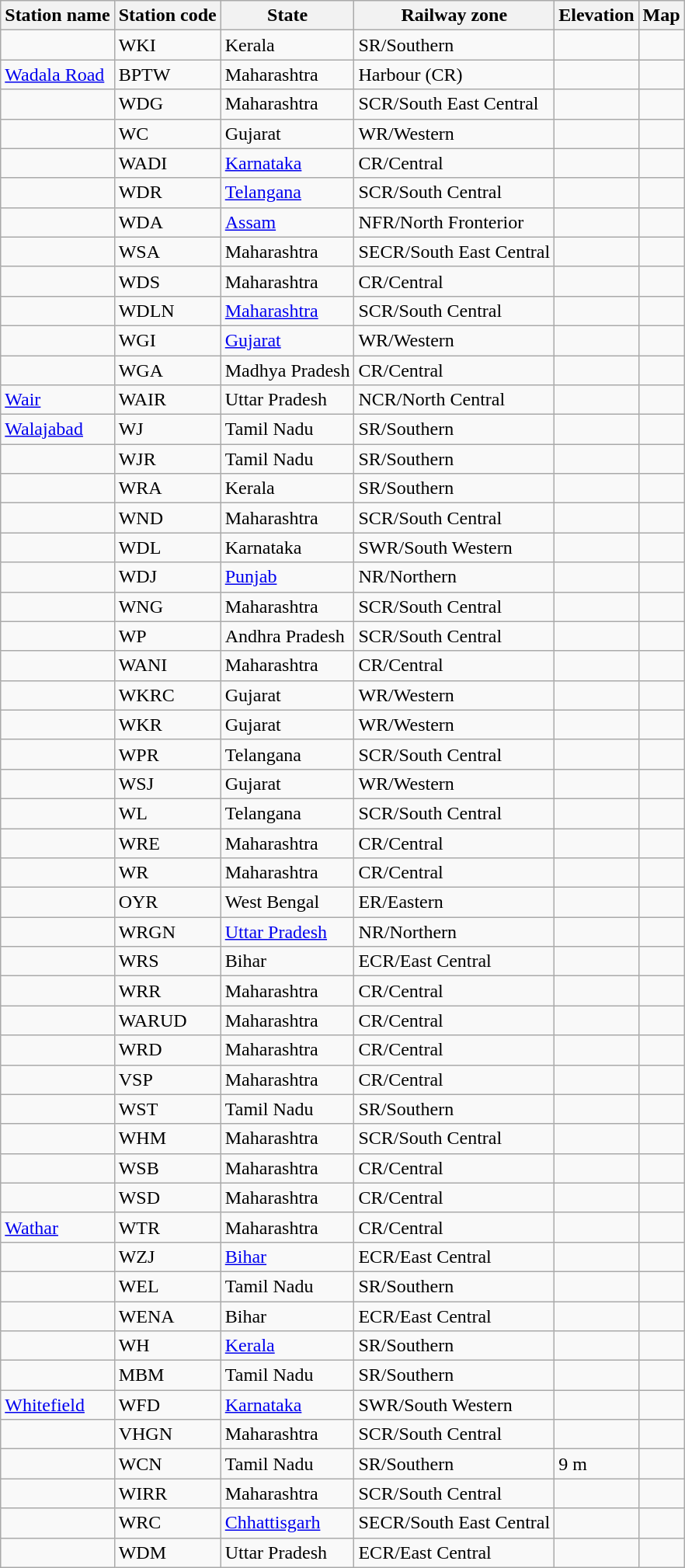<table class="sortable wikitable">
<tr>
<th>Station name</th>
<th>Station code</th>
<th>State</th>
<th>Railway zone</th>
<th>Elevation</th>
<th>Map</th>
</tr>
<tr>
<td></td>
<td>WKI</td>
<td>Kerala</td>
<td>SR/Southern</td>
<td></td>
<td></td>
</tr>
<tr>
<td><a href='#'>Wadala Road</a></td>
<td>BPTW</td>
<td>Maharashtra</td>
<td>Harbour (CR)</td>
<td></td>
<td></td>
</tr>
<tr>
<td></td>
<td>WDG</td>
<td>Maharashtra</td>
<td>SCR/South East Central</td>
<td></td>
<td></td>
</tr>
<tr>
<td></td>
<td>WC</td>
<td>Gujarat</td>
<td>WR/Western</td>
<td></td>
<td></td>
</tr>
<tr>
<td></td>
<td>WADI</td>
<td><a href='#'>Karnataka</a></td>
<td>CR/Central</td>
<td></td>
<td></td>
</tr>
<tr>
<td></td>
<td>WDR</td>
<td><a href='#'>Telangana</a></td>
<td>SCR/South Central</td>
<td></td>
<td></td>
</tr>
<tr>
<td></td>
<td>WDA</td>
<td><a href='#'>Assam</a></td>
<td>NFR/North Fronterior</td>
<td></td>
<td></td>
</tr>
<tr>
<td></td>
<td>WSA</td>
<td>Maharashtra</td>
<td>SECR/South East Central</td>
<td></td>
<td></td>
</tr>
<tr>
<td></td>
<td>WDS</td>
<td>Maharashtra</td>
<td>CR/Central</td>
<td></td>
<td></td>
</tr>
<tr>
<td></td>
<td>WDLN</td>
<td><a href='#'>Maharashtra</a></td>
<td>SCR/South Central</td>
<td></td>
<td></td>
</tr>
<tr>
<td></td>
<td>WGI</td>
<td><a href='#'>Gujarat</a></td>
<td>WR/Western</td>
<td></td>
<td></td>
</tr>
<tr>
<td></td>
<td>WGA</td>
<td>Madhya Pradesh</td>
<td>CR/Central</td>
<td></td>
<td></td>
</tr>
<tr>
<td><a href='#'>Wair</a></td>
<td>WAIR</td>
<td>Uttar Pradesh</td>
<td>NCR/North Central</td>
<td></td>
<td></td>
</tr>
<tr>
<td><a href='#'>Walajabad</a></td>
<td>WJ</td>
<td>Tamil Nadu</td>
<td>SR/Southern</td>
<td></td>
<td></td>
</tr>
<tr>
<td></td>
<td>WJR</td>
<td>Tamil Nadu</td>
<td>SR/Southern</td>
<td></td>
<td></td>
</tr>
<tr>
<td></td>
<td>WRA</td>
<td>Kerala</td>
<td>SR/Southern</td>
<td></td>
<td></td>
</tr>
<tr>
<td></td>
<td>WND</td>
<td>Maharashtra</td>
<td>SCR/South Central</td>
<td></td>
<td></td>
</tr>
<tr>
<td></td>
<td>WDL</td>
<td>Karnataka</td>
<td>SWR/South Western</td>
<td></td>
<td></td>
</tr>
<tr>
<td></td>
<td>WDJ</td>
<td><a href='#'>Punjab</a></td>
<td>NR/Northern</td>
<td></td>
<td></td>
</tr>
<tr>
<td></td>
<td>WNG</td>
<td>Maharashtra</td>
<td>SCR/South Central</td>
<td></td>
<td></td>
</tr>
<tr>
<td></td>
<td>WP</td>
<td>Andhra Pradesh</td>
<td>SCR/South Central</td>
<td></td>
<td></td>
</tr>
<tr>
<td></td>
<td>WANI</td>
<td>Maharashtra</td>
<td>CR/Central</td>
<td></td>
<td></td>
</tr>
<tr>
<td></td>
<td>WKRC</td>
<td>Gujarat</td>
<td>WR/Western</td>
<td></td>
<td></td>
</tr>
<tr>
<td></td>
<td>WKR</td>
<td>Gujarat</td>
<td>WR/Western</td>
<td></td>
<td></td>
</tr>
<tr>
<td></td>
<td>WPR</td>
<td>Telangana</td>
<td>SCR/South Central</td>
<td></td>
<td></td>
</tr>
<tr>
<td></td>
<td>WSJ</td>
<td>Gujarat</td>
<td>WR/Western</td>
<td></td>
<td></td>
</tr>
<tr>
<td></td>
<td>WL</td>
<td>Telangana</td>
<td>SCR/South Central</td>
<td></td>
<td></td>
</tr>
<tr>
<td></td>
<td>WRE</td>
<td>Maharashtra</td>
<td>CR/Central</td>
<td></td>
<td></td>
</tr>
<tr>
<td></td>
<td>WR</td>
<td>Maharashtra</td>
<td>CR/Central</td>
<td></td>
<td></td>
</tr>
<tr>
<td></td>
<td>OYR</td>
<td>West Bengal</td>
<td>ER/Eastern</td>
<td></td>
<td></td>
</tr>
<tr>
<td></td>
<td>WRGN</td>
<td><a href='#'>Uttar Pradesh</a></td>
<td>NR/Northern</td>
<td></td>
<td></td>
</tr>
<tr>
<td></td>
<td>WRS</td>
<td>Bihar</td>
<td>ECR/East Central</td>
<td></td>
<td></td>
</tr>
<tr>
<td></td>
<td>WRR</td>
<td>Maharashtra</td>
<td>CR/Central</td>
<td></td>
<td></td>
</tr>
<tr>
<td></td>
<td>WARUD</td>
<td>Maharashtra</td>
<td>CR/Central</td>
<td></td>
<td></td>
</tr>
<tr>
<td></td>
<td>WRD</td>
<td>Maharashtra</td>
<td>CR/Central</td>
<td></td>
<td></td>
</tr>
<tr>
<td></td>
<td>VSP</td>
<td>Maharashtra</td>
<td>CR/Central</td>
<td></td>
<td></td>
</tr>
<tr>
<td></td>
<td>WST</td>
<td>Tamil Nadu</td>
<td>SR/Southern</td>
<td></td>
<td></td>
</tr>
<tr>
<td></td>
<td>WHM</td>
<td>Maharashtra</td>
<td>SCR/South Central</td>
<td></td>
<td></td>
</tr>
<tr>
<td></td>
<td>WSB</td>
<td>Maharashtra</td>
<td>CR/Central</td>
<td></td>
<td></td>
</tr>
<tr>
<td></td>
<td>WSD</td>
<td>Maharashtra</td>
<td>CR/Central</td>
<td></td>
<td></td>
</tr>
<tr>
<td><a href='#'>Wathar</a></td>
<td>WTR</td>
<td>Maharashtra</td>
<td>CR/Central</td>
<td></td>
<td></td>
</tr>
<tr>
<td></td>
<td>WZJ</td>
<td><a href='#'>Bihar</a></td>
<td>ECR/East Central</td>
<td></td>
<td></td>
</tr>
<tr>
<td></td>
<td>WEL</td>
<td>Tamil Nadu</td>
<td>SR/Southern</td>
<td></td>
<td></td>
</tr>
<tr>
<td></td>
<td>WENA</td>
<td>Bihar</td>
<td>ECR/East Central</td>
<td></td>
<td></td>
</tr>
<tr>
<td></td>
<td>WH</td>
<td><a href='#'>Kerala</a></td>
<td>SR/Southern</td>
<td></td>
<td></td>
</tr>
<tr>
<td></td>
<td>MBM</td>
<td>Tamil Nadu</td>
<td>SR/Southern</td>
<td></td>
<td></td>
</tr>
<tr>
<td><a href='#'>Whitefield</a></td>
<td>WFD</td>
<td><a href='#'>Karnataka</a></td>
<td>SWR/South Western</td>
<td></td>
<td></td>
</tr>
<tr>
<td></td>
<td>VHGN</td>
<td>Maharashtra</td>
<td>SCR/South Central</td>
<td></td>
<td></td>
</tr>
<tr>
<td></td>
<td>WCN</td>
<td>Tamil Nadu</td>
<td>SR/Southern</td>
<td>9 m</td>
<td></td>
</tr>
<tr>
<td></td>
<td>WIRR</td>
<td>Maharashtra</td>
<td>SCR/South Central</td>
<td></td>
<td></td>
</tr>
<tr>
<td></td>
<td>WRC</td>
<td><a href='#'>Chhattisgarh</a></td>
<td>SECR/South East Central</td>
<td></td>
<td></td>
</tr>
<tr>
<td></td>
<td>WDM</td>
<td>Uttar Pradesh</td>
<td>ECR/East Central</td>
<td></td>
<td></td>
</tr>
</table>
